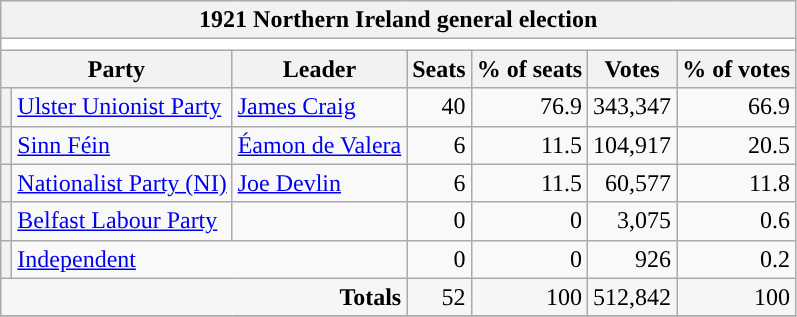<table class="wikitable font-size: 95%;">
<tr>
<th colspan="7">1921 Northern Ireland general election</th>
</tr>
<tr>
<th style="background-color:white;" colspan=7></th>
</tr>
<tr>
<th colspan="2">Party</th>
<th>Leader</th>
<th>Seats</th>
<th>% of seats</th>
<th>Votes</th>
<th>% of votes</th>
</tr>
<tr>
<th style="background-color: "></th>
<td><a href='#'>Ulster Unionist Party</a></td>
<td><a href='#'>James Craig</a></td>
<td align="right">40</td>
<td align="right">76.9</td>
<td align="right">343,347</td>
<td align="right">66.9</td>
</tr>
<tr>
<th style="background-color: "></th>
<td><a href='#'>Sinn Féin</a></td>
<td><a href='#'>Éamon de Valera</a></td>
<td align="right">6</td>
<td align="right">11.5</td>
<td align="right">104,917</td>
<td align="right">20.5</td>
</tr>
<tr>
<th style="background-color: "></th>
<td><a href='#'>Nationalist Party (NI)</a></td>
<td><a href='#'>Joe Devlin</a></td>
<td align="right">6</td>
<td align="right">11.5</td>
<td align="right">60,577</td>
<td align="right">11.8</td>
</tr>
<tr>
<th style="background-color: "></th>
<td><a href='#'>Belfast Labour Party</a></td>
<td></td>
<td align="right">0</td>
<td align="right">0</td>
<td align="right">3,075</td>
<td align="right">0.6</td>
</tr>
<tr>
<th style="background-color: "></th>
<td colspan="2"><a href='#'>Independent</a></td>
<td align="right">0</td>
<td align="right">0</td>
<td align="right">926</td>
<td align="right">0.2</td>
</tr>
<tr style="background-color:#F6F6F6">
<td colspan="3" align="right"><strong>Totals</strong></td>
<td align="right">52</td>
<td align="right">100</td>
<td align="right">512,842</td>
<td align="right">100</td>
</tr>
<tr>
</tr>
</table>
